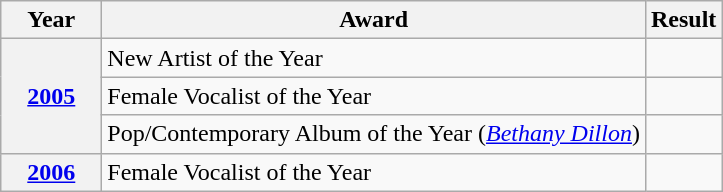<table class="wikitable">
<tr>
<th style="width:60px;">Year</th>
<th>Award</th>
<th>Result</th>
</tr>
<tr>
<th rowspan="3"><a href='#'>2005</a></th>
<td>New Artist of the Year</td>
<td></td>
</tr>
<tr>
<td>Female Vocalist of the Year</td>
<td></td>
</tr>
<tr>
<td>Pop/Contemporary Album of the Year (<em><a href='#'>Bethany Dillon</a></em>)</td>
<td></td>
</tr>
<tr>
<th><a href='#'>2006</a></th>
<td>Female Vocalist of the Year</td>
<td></td>
</tr>
</table>
